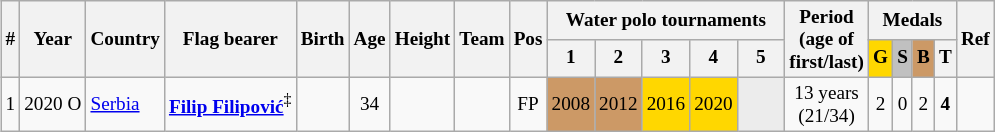<table class="wikitable sortable" style="text-align: center; font-size: 80%; margin-left: 1em;">
<tr>
<th rowspan="2">#</th>
<th rowspan="2">Year</th>
<th rowspan="2">Country</th>
<th rowspan="2">Flag bearer</th>
<th rowspan="2">Birth</th>
<th rowspan="2">Age</th>
<th rowspan="2">Height</th>
<th rowspan="2">Team</th>
<th rowspan="2">Pos</th>
<th colspan="5">Water polo tournaments</th>
<th rowspan="2">Period<br>(age of<br>first/last)</th>
<th colspan="4">Medals</th>
<th rowspan="2" class="unsortable">Ref</th>
</tr>
<tr>
<th>1</th>
<th style="width: 2em;" class="unsortable">2</th>
<th style="width: 2em;" class="unsortable">3</th>
<th style="width: 2em;" class="unsortable">4</th>
<th style="width: 2em;" class="unsortable">5</th>
<th style="background-color: gold;">G</th>
<th style="background-color: silver;">S</th>
<th style="background-color: #cc9966;">B</th>
<th>T</th>
</tr>
<tr>
<td>1</td>
<td>2020 O</td>
<td style="text-align: left;"> <a href='#'>Serbia</a></td>
<td style="text-align: left;" data-sort-value="Filipović, Filip"><strong><a href='#'>Filip Filipović</a></strong><sup>‡</sup></td>
<td></td>
<td>34</td>
<td></td>
<td style="text-align: left;"></td>
<td>FP</td>
<td style="background-color: #cc9966;">2008</td>
<td style="background-color: #cc9966;">2012</td>
<td style="background-color: gold;">2016</td>
<td style="background-color: gold;">2020</td>
<td style="background-color: #ececec;"></td>
<td>13 years<br>(21/34)</td>
<td>2</td>
<td>0</td>
<td>2</td>
<td><strong>4</strong></td>
<td></td>
</tr>
</table>
